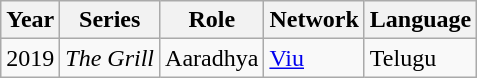<table class="wikitable">
<tr>
<th>Year</th>
<th>Series</th>
<th>Role</th>
<th>Network</th>
<th>Language</th>
</tr>
<tr>
<td>2019</td>
<td><em>The Grill</em></td>
<td>Aaradhya</td>
<td><a href='#'>Viu</a></td>
<td>Telugu</td>
</tr>
</table>
